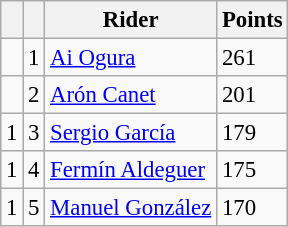<table class="wikitable" style="font-size: 95%;">
<tr>
<th></th>
<th></th>
<th>Rider</th>
<th>Points</th>
</tr>
<tr>
<td></td>
<td align=center>1</td>
<td> <a href='#'>Ai Ogura</a></td>
<td align=left>261</td>
</tr>
<tr>
<td></td>
<td align=center>2</td>
<td> <a href='#'>Arón Canet</a></td>
<td align=left>201</td>
</tr>
<tr>
<td> 1</td>
<td align=center>3</td>
<td> <a href='#'>Sergio García</a></td>
<td align=left>179</td>
</tr>
<tr>
<td> 1</td>
<td align=center>4</td>
<td> <a href='#'>Fermín Aldeguer</a></td>
<td align=left>175</td>
</tr>
<tr>
<td> 1</td>
<td align=center>5</td>
<td> <a href='#'>Manuel González</a></td>
<td align=left>170</td>
</tr>
</table>
